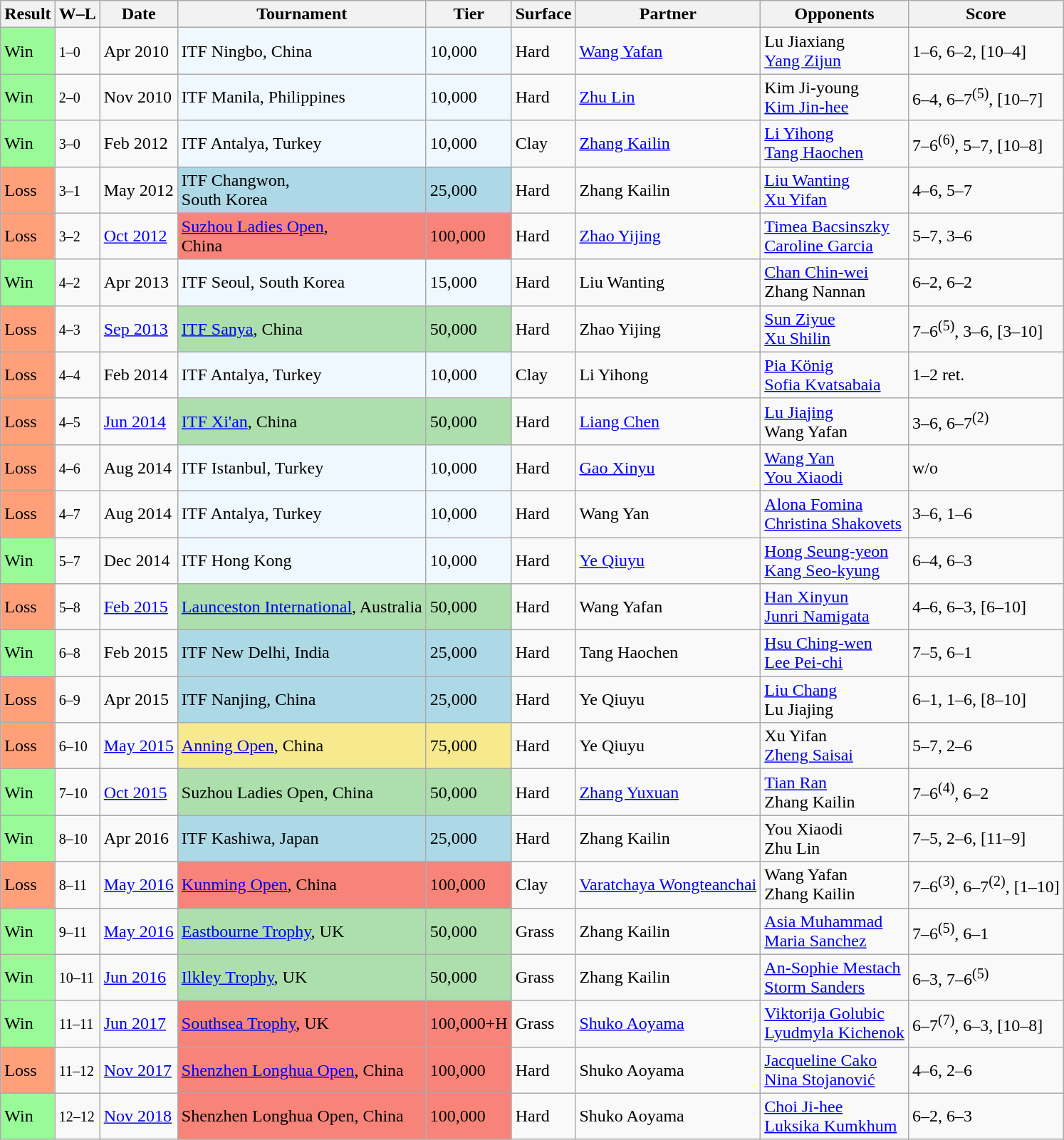<table class="sortable wikitable">
<tr>
<th>Result</th>
<th class="unsortable">W–L</th>
<th>Date</th>
<th>Tournament</th>
<th>Tier</th>
<th>Surface</th>
<th>Partner</th>
<th>Opponents</th>
<th class="unsortable">Score</th>
</tr>
<tr>
<td style="background:#98fb98;">Win</td>
<td><small>1–0</small></td>
<td>Apr 2010</td>
<td style="background:#f0f8ff;">ITF Ningbo, China</td>
<td style="background:#f0f8ff;">10,000</td>
<td>Hard</td>
<td> <a href='#'>Wang Yafan</a></td>
<td> Lu Jiaxiang <br>  <a href='#'>Yang Zijun</a></td>
<td>1–6, 6–2, [10–4]</td>
</tr>
<tr>
<td style="background:#98fb98;">Win</td>
<td><small>2–0</small></td>
<td>Nov 2010</td>
<td style="background:#f0f8ff;">ITF Manila, Philippines</td>
<td style="background:#f0f8ff;">10,000</td>
<td>Hard</td>
<td> <a href='#'>Zhu Lin</a></td>
<td> Kim Ji-young <br>  <a href='#'>Kim Jin-hee</a></td>
<td>6–4, 6–7<sup>(5)</sup>, [10–7]</td>
</tr>
<tr>
<td style="background:#98fb98;">Win</td>
<td><small>3–0</small></td>
<td>Feb 2012</td>
<td style="background:#f0f8ff;">ITF Antalya, Turkey</td>
<td style="background:#f0f8ff;">10,000</td>
<td>Clay</td>
<td> <a href='#'>Zhang Kailin</a></td>
<td> <a href='#'>Li Yihong</a> <br>  <a href='#'>Tang Haochen</a></td>
<td>7–6<sup>(6)</sup>, 5–7, [10–8]</td>
</tr>
<tr>
<td style="background:#ffa07a;">Loss</td>
<td><small>3–1</small></td>
<td>May 2012</td>
<td style="background:lightblue;">ITF Changwon, <br> South Korea</td>
<td style="background:lightblue;">25,000</td>
<td>Hard</td>
<td> Zhang Kailin</td>
<td> <a href='#'>Liu Wanting</a> <br>  <a href='#'>Xu Yifan</a></td>
<td>4–6, 5–7</td>
</tr>
<tr>
<td style="background:#ffa07a;">Loss</td>
<td><small>3–2</small></td>
<td><a href='#'>Oct 2012</a></td>
<td style="background:#f88379;"><a href='#'>Suzhou Ladies Open</a>, <br> China</td>
<td style="background:#f88379;">100,000</td>
<td>Hard</td>
<td> <a href='#'>Zhao Yijing</a></td>
<td> <a href='#'>Timea Bacsinszky</a> <br>  <a href='#'>Caroline Garcia</a></td>
<td>5–7, 3–6</td>
</tr>
<tr>
<td style="background:#98fb98;">Win</td>
<td><small>4–2</small></td>
<td>Apr 2013</td>
<td style="background:#f0f8ff;">ITF Seoul, South Korea</td>
<td style="background:#f0f8ff;">15,000</td>
<td>Hard</td>
<td> Liu Wanting</td>
<td> <a href='#'>Chan Chin-wei</a> <br>  Zhang Nannan</td>
<td>6–2, 6–2</td>
</tr>
<tr>
<td style="background:#ffa07a;">Loss</td>
<td><small>4–3</small></td>
<td><a href='#'>Sep 2013</a></td>
<td style="background:#addfad;"><a href='#'>ITF Sanya</a>, China</td>
<td style="background:#addfad;">50,000</td>
<td>Hard</td>
<td> Zhao Yijing</td>
<td> <a href='#'>Sun Ziyue</a> <br>  <a href='#'>Xu Shilin</a></td>
<td>7–6<sup>(5)</sup>, 3–6, [3–10]</td>
</tr>
<tr>
<td style="background:#ffa07a;">Loss</td>
<td><small>4–4</small></td>
<td>Feb 2014</td>
<td style="background:#f0f8ff;">ITF Antalya, Turkey</td>
<td style="background:#f0f8ff;">10,000</td>
<td>Clay</td>
<td> Li Yihong</td>
<td> <a href='#'>Pia König</a> <br>  <a href='#'>Sofia Kvatsabaia</a></td>
<td>1–2 ret.</td>
</tr>
<tr>
<td style="background:#ffa07a;">Loss</td>
<td><small>4–5</small></td>
<td><a href='#'>Jun 2014</a></td>
<td style="background:#addfad;"><a href='#'>ITF Xi'an</a>, China</td>
<td style="background:#addfad;">50,000</td>
<td>Hard</td>
<td> <a href='#'>Liang Chen</a></td>
<td> <a href='#'>Lu Jiajing</a> <br>  Wang Yafan</td>
<td>3–6, 6–7<sup>(2)</sup></td>
</tr>
<tr>
<td style="background:#ffa07a;">Loss</td>
<td><small>4–6</small></td>
<td>Aug 2014</td>
<td style="background:#f0f8ff;">ITF Istanbul, Turkey</td>
<td style="background:#f0f8ff;">10,000</td>
<td>Hard</td>
<td> <a href='#'>Gao Xinyu</a></td>
<td> <a href='#'>Wang Yan</a> <br>  <a href='#'>You Xiaodi</a></td>
<td>w/o</td>
</tr>
<tr>
<td style="background:#ffa07a;">Loss</td>
<td><small>4–7</small></td>
<td>Aug 2014</td>
<td style="background:#f0f8ff;">ITF Antalya, Turkey</td>
<td style="background:#f0f8ff;">10,000</td>
<td>Hard</td>
<td> Wang Yan</td>
<td> <a href='#'>Alona Fomina</a> <br>  <a href='#'>Christina Shakovets</a></td>
<td>3–6, 1–6</td>
</tr>
<tr>
<td style="background:#98fb98;">Win</td>
<td><small>5–7</small></td>
<td>Dec 2014</td>
<td style="background:#f0f8ff;">ITF Hong Kong</td>
<td style="background:#f0f8ff;">10,000</td>
<td>Hard</td>
<td> <a href='#'>Ye Qiuyu</a></td>
<td> <a href='#'>Hong Seung-yeon</a> <br>  <a href='#'>Kang Seo-kyung</a></td>
<td>6–4, 6–3</td>
</tr>
<tr>
<td style="background:#ffa07a;">Loss</td>
<td><small>5–8</small></td>
<td><a href='#'>Feb 2015</a></td>
<td style="background:#addfad;"><a href='#'>Launceston International</a>, Australia</td>
<td style="background:#addfad;">50,000</td>
<td>Hard</td>
<td> Wang Yafan</td>
<td> <a href='#'>Han Xinyun</a> <br>  <a href='#'>Junri Namigata</a></td>
<td>4–6, 6–3, [6–10]</td>
</tr>
<tr>
<td style="background:#98fb98;">Win</td>
<td><small>6–8</small></td>
<td>Feb 2015</td>
<td style="background:lightblue;">ITF New Delhi, India</td>
<td style="background:lightblue;">25,000</td>
<td>Hard</td>
<td> Tang Haochen</td>
<td> <a href='#'>Hsu Ching-wen</a> <br>  <a href='#'>Lee Pei-chi</a></td>
<td>7–5, 6–1</td>
</tr>
<tr>
<td style="background:#ffa07a;">Loss</td>
<td><small>6–9</small></td>
<td>Apr 2015</td>
<td style="background:lightblue;">ITF Nanjing, China</td>
<td style="background:lightblue;">25,000</td>
<td>Hard</td>
<td> Ye Qiuyu</td>
<td> <a href='#'>Liu Chang</a> <br>  Lu Jiajing</td>
<td>6–1, 1–6, [8–10]</td>
</tr>
<tr>
<td style="background:#ffa07a;">Loss</td>
<td><small>6–10</small></td>
<td><a href='#'>May 2015</a></td>
<td style="background:#f7e98e;"><a href='#'>Anning Open</a>, China</td>
<td style="background:#f7e98e;">75,000</td>
<td>Hard</td>
<td> Ye Qiuyu</td>
<td> Xu Yifan <br>  <a href='#'>Zheng Saisai</a></td>
<td>5–7, 2–6</td>
</tr>
<tr>
<td style="background:#98fb98;">Win</td>
<td><small>7–10</small></td>
<td><a href='#'>Oct 2015</a></td>
<td style="background:#addfad;">Suzhou Ladies Open, China</td>
<td style="background:#addfad;">50,000</td>
<td>Hard</td>
<td> <a href='#'>Zhang Yuxuan</a></td>
<td> <a href='#'>Tian Ran</a> <br>  Zhang Kailin</td>
<td>7–6<sup>(4)</sup>, 6–2</td>
</tr>
<tr>
<td style="background:#98fb98;">Win</td>
<td><small>8–10</small></td>
<td>Apr 2016</td>
<td style="background:lightblue;">ITF Kashiwa, Japan</td>
<td style="background:lightblue;">25,000</td>
<td>Hard</td>
<td> Zhang Kailin</td>
<td> You Xiaodi <br>  Zhu Lin</td>
<td>7–5, 2–6, [11–9]</td>
</tr>
<tr>
<td style="background:#ffa07a;">Loss</td>
<td><small>8–11</small></td>
<td><a href='#'>May 2016</a></td>
<td style="background:#f88379;"><a href='#'>Kunming Open</a>, China</td>
<td style="background:#f88379;">100,000</td>
<td>Clay</td>
<td> <a href='#'>Varatchaya Wongteanchai</a></td>
<td> Wang Yafan <br>  Zhang Kailin</td>
<td>7–6<sup>(3)</sup>, 6–7<sup>(2)</sup>, [1–10]</td>
</tr>
<tr>
<td style="background:#98fb98;">Win</td>
<td><small>9–11</small></td>
<td><a href='#'>May 2016</a></td>
<td style="background:#addfad;"><a href='#'>Eastbourne Trophy</a>, UK</td>
<td style="background:#addfad;">50,000</td>
<td>Grass</td>
<td> Zhang Kailin</td>
<td> <a href='#'>Asia Muhammad</a> <br>  <a href='#'>Maria Sanchez</a></td>
<td>7–6<sup>(5)</sup>, 6–1</td>
</tr>
<tr>
<td style="background:#98fb98;">Win</td>
<td><small>10–11</small></td>
<td><a href='#'>Jun 2016</a></td>
<td style="background:#addfad;"><a href='#'>Ilkley Trophy</a>, UK</td>
<td style="background:#addfad;">50,000</td>
<td>Grass</td>
<td> Zhang Kailin</td>
<td> <a href='#'>An-Sophie Mestach</a> <br>  <a href='#'>Storm Sanders</a></td>
<td>6–3, 7–6<sup>(5)</sup></td>
</tr>
<tr>
<td style="background:#98fb98;">Win</td>
<td><small>11–11</small></td>
<td><a href='#'>Jun 2017</a></td>
<td style="background:#f88379;"><a href='#'>Southsea Trophy</a>, UK</td>
<td style="background:#f88379;">100,000+H</td>
<td>Grass</td>
<td> <a href='#'>Shuko Aoyama</a></td>
<td> <a href='#'>Viktorija Golubic</a> <br>  <a href='#'>Lyudmyla Kichenok</a></td>
<td>6–7<sup>(7)</sup>, 6–3, [10–8]</td>
</tr>
<tr>
<td style="background:#ffa07a;">Loss</td>
<td><small>11–12</small></td>
<td><a href='#'>Nov 2017</a></td>
<td style="background:#f88379;"><a href='#'>Shenzhen Longhua Open</a>, China</td>
<td style="background:#f88379;">100,000</td>
<td>Hard</td>
<td> Shuko Aoyama</td>
<td> <a href='#'>Jacqueline Cako</a> <br>  <a href='#'>Nina Stojanović</a></td>
<td>4–6, 2–6</td>
</tr>
<tr>
<td style="background:#98fb98;">Win</td>
<td><small>12–12</small></td>
<td><a href='#'>Nov 2018</a></td>
<td style="background:#f88379;">Shenzhen Longhua Open, China</td>
<td style="background:#f88379;">100,000</td>
<td>Hard</td>
<td> Shuko Aoyama</td>
<td> <a href='#'>Choi Ji-hee</a> <br>  <a href='#'>Luksika Kumkhum</a></td>
<td>6–2, 6–3</td>
</tr>
</table>
